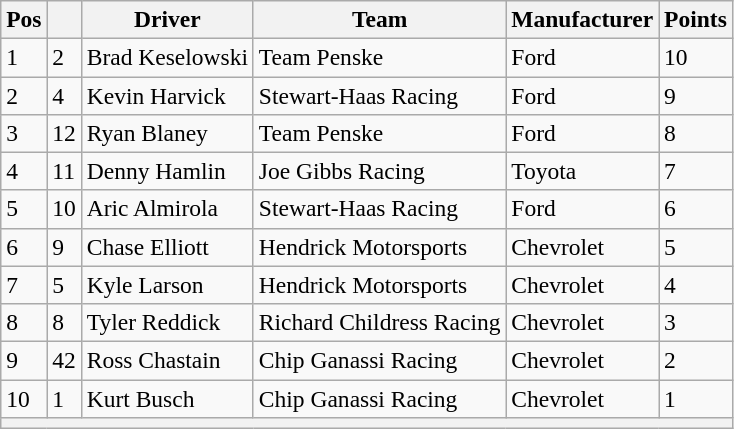<table class="wikitable" style="font-size:98%">
<tr>
<th>Pos</th>
<th></th>
<th>Driver</th>
<th>Team</th>
<th>Manufacturer</th>
<th>Points</th>
</tr>
<tr>
<td>1</td>
<td>2</td>
<td>Brad Keselowski</td>
<td>Team Penske</td>
<td>Ford</td>
<td>10</td>
</tr>
<tr>
<td>2</td>
<td>4</td>
<td>Kevin Harvick</td>
<td>Stewart-Haas Racing</td>
<td>Ford</td>
<td>9</td>
</tr>
<tr>
<td>3</td>
<td>12</td>
<td>Ryan Blaney</td>
<td>Team Penske</td>
<td>Ford</td>
<td>8</td>
</tr>
<tr>
<td>4</td>
<td>11</td>
<td>Denny Hamlin</td>
<td>Joe Gibbs Racing</td>
<td>Toyota</td>
<td>7</td>
</tr>
<tr>
<td>5</td>
<td>10</td>
<td>Aric Almirola</td>
<td>Stewart-Haas Racing</td>
<td>Ford</td>
<td>6</td>
</tr>
<tr>
<td>6</td>
<td>9</td>
<td>Chase Elliott</td>
<td>Hendrick Motorsports</td>
<td>Chevrolet</td>
<td>5</td>
</tr>
<tr>
<td>7</td>
<td>5</td>
<td>Kyle Larson</td>
<td>Hendrick Motorsports</td>
<td>Chevrolet</td>
<td>4</td>
</tr>
<tr>
<td>8</td>
<td>8</td>
<td>Tyler Reddick</td>
<td>Richard Childress Racing</td>
<td>Chevrolet</td>
<td>3</td>
</tr>
<tr>
<td>9</td>
<td>42</td>
<td>Ross Chastain</td>
<td>Chip Ganassi Racing</td>
<td>Chevrolet</td>
<td>2</td>
</tr>
<tr>
<td>10</td>
<td>1</td>
<td>Kurt Busch</td>
<td>Chip Ganassi Racing</td>
<td>Chevrolet</td>
<td>1</td>
</tr>
<tr>
<th colspan="6"></th>
</tr>
</table>
